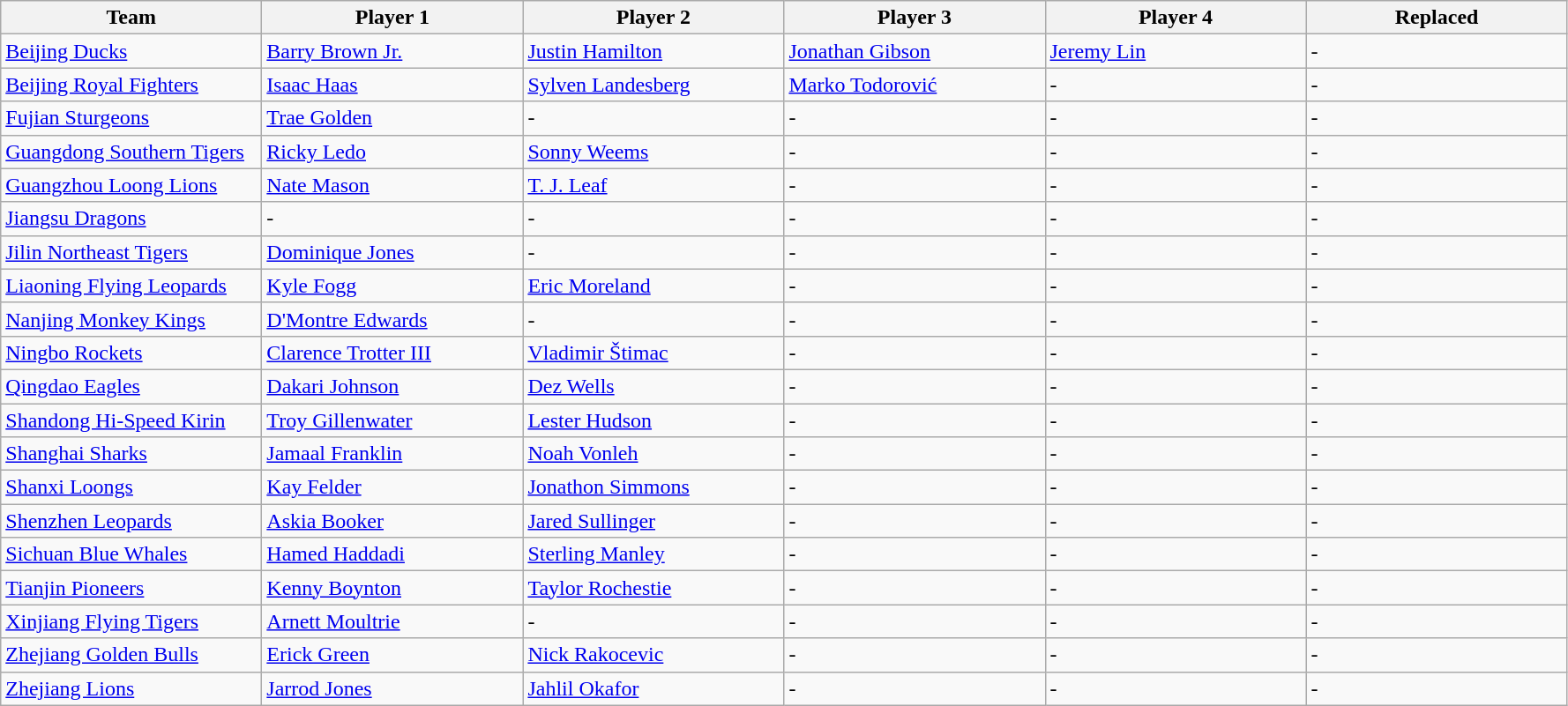<table class="wikitable">
<tr>
<th style="width:190px;"><strong>Team</strong></th>
<th style="width:190px;"><strong>Player 1</strong></th>
<th style="width:190px;"><strong>Player 2</strong></th>
<th style="width:190px;"><strong>Player 3</strong></th>
<th style="width:190px;"><strong>Player 4</strong></th>
<th style="width:190px;"><strong>Replaced</strong></th>
</tr>
<tr>
<td><a href='#'>Beijing Ducks</a></td>
<td> <a href='#'>Barry Brown Jr.</a></td>
<td> <a href='#'>Justin Hamilton</a></td>
<td> <a href='#'>Jonathan Gibson</a></td>
<td> <a href='#'>Jeremy Lin</a></td>
<td>-</td>
</tr>
<tr>
<td><a href='#'>Beijing Royal Fighters</a></td>
<td> <a href='#'>Isaac Haas</a></td>
<td> <a href='#'>Sylven Landesberg</a></td>
<td> <a href='#'>Marko Todorović</a></td>
<td>-</td>
<td>-</td>
</tr>
<tr>
<td><a href='#'>Fujian Sturgeons</a></td>
<td> <a href='#'>Trae Golden</a></td>
<td>-</td>
<td>-</td>
<td>-</td>
<td>-</td>
</tr>
<tr>
<td><a href='#'>Guangdong Southern Tigers</a></td>
<td> <a href='#'>Ricky Ledo</a></td>
<td> <a href='#'>Sonny Weems</a></td>
<td>-</td>
<td>-</td>
<td>-</td>
</tr>
<tr>
<td><a href='#'>Guangzhou Loong Lions</a></td>
<td> <a href='#'>Nate Mason</a></td>
<td> <a href='#'>T. J. Leaf</a></td>
<td>-</td>
<td>-</td>
<td>-</td>
</tr>
<tr>
<td><a href='#'>Jiangsu Dragons</a></td>
<td>-</td>
<td>-</td>
<td>-</td>
<td>-</td>
<td>-</td>
</tr>
<tr>
<td><a href='#'>Jilin Northeast Tigers</a></td>
<td> <a href='#'>Dominique Jones</a></td>
<td>-</td>
<td>-</td>
<td>-</td>
<td>-</td>
</tr>
<tr>
<td><a href='#'>Liaoning Flying Leopards</a></td>
<td> <a href='#'>Kyle Fogg</a></td>
<td> <a href='#'>Eric Moreland</a></td>
<td>-</td>
<td>-</td>
<td>-</td>
</tr>
<tr>
<td><a href='#'>Nanjing Monkey Kings</a></td>
<td> <a href='#'>D'Montre Edwards</a></td>
<td>-</td>
<td>-</td>
<td>-</td>
<td>-</td>
</tr>
<tr>
<td><a href='#'>Ningbo Rockets</a></td>
<td> <a href='#'>Clarence Trotter III</a></td>
<td> <a href='#'>Vladimir Štimac</a></td>
<td>-</td>
<td>-</td>
<td>-</td>
</tr>
<tr>
<td><a href='#'>Qingdao Eagles</a></td>
<td> <a href='#'>Dakari Johnson</a></td>
<td> <a href='#'>Dez Wells</a></td>
<td>-</td>
<td>-</td>
<td>-</td>
</tr>
<tr>
<td><a href='#'>Shandong Hi-Speed Kirin</a></td>
<td> <a href='#'>Troy Gillenwater</a></td>
<td> <a href='#'>Lester Hudson</a></td>
<td>-</td>
<td>-</td>
<td>-</td>
</tr>
<tr>
<td><a href='#'>Shanghai Sharks</a></td>
<td> <a href='#'>Jamaal Franklin</a></td>
<td> <a href='#'>Noah Vonleh</a></td>
<td>-</td>
<td>-</td>
<td>-</td>
</tr>
<tr>
<td><a href='#'>Shanxi Loongs</a></td>
<td> <a href='#'>Kay Felder</a></td>
<td> <a href='#'>Jonathon Simmons</a></td>
<td>-</td>
<td>-</td>
<td>-</td>
</tr>
<tr>
<td><a href='#'>Shenzhen Leopards</a></td>
<td> <a href='#'>Askia Booker</a></td>
<td> <a href='#'>Jared Sullinger</a></td>
<td>-</td>
<td>-</td>
<td>-</td>
</tr>
<tr>
<td><a href='#'>Sichuan Blue Whales</a></td>
<td> <a href='#'>Hamed Haddadi</a></td>
<td> <a href='#'>Sterling Manley</a></td>
<td>-</td>
<td>-</td>
<td>-</td>
</tr>
<tr>
<td><a href='#'>Tianjin Pioneers</a></td>
<td> <a href='#'>Kenny Boynton</a></td>
<td> <a href='#'>Taylor Rochestie</a></td>
<td>-</td>
<td>-</td>
<td>-</td>
</tr>
<tr>
<td><a href='#'>Xinjiang Flying Tigers</a></td>
<td> <a href='#'>Arnett Moultrie</a></td>
<td>-</td>
<td>-</td>
<td>-</td>
<td>-</td>
</tr>
<tr>
<td><a href='#'>Zhejiang Golden Bulls</a></td>
<td> <a href='#'>Erick Green</a></td>
<td> <a href='#'>Nick Rakocevic</a></td>
<td>-</td>
<td>-</td>
<td>-</td>
</tr>
<tr>
<td><a href='#'>Zhejiang Lions</a></td>
<td> <a href='#'>Jarrod Jones</a></td>
<td> <a href='#'>Jahlil Okafor</a></td>
<td>-</td>
<td>-</td>
<td>-</td>
</tr>
</table>
